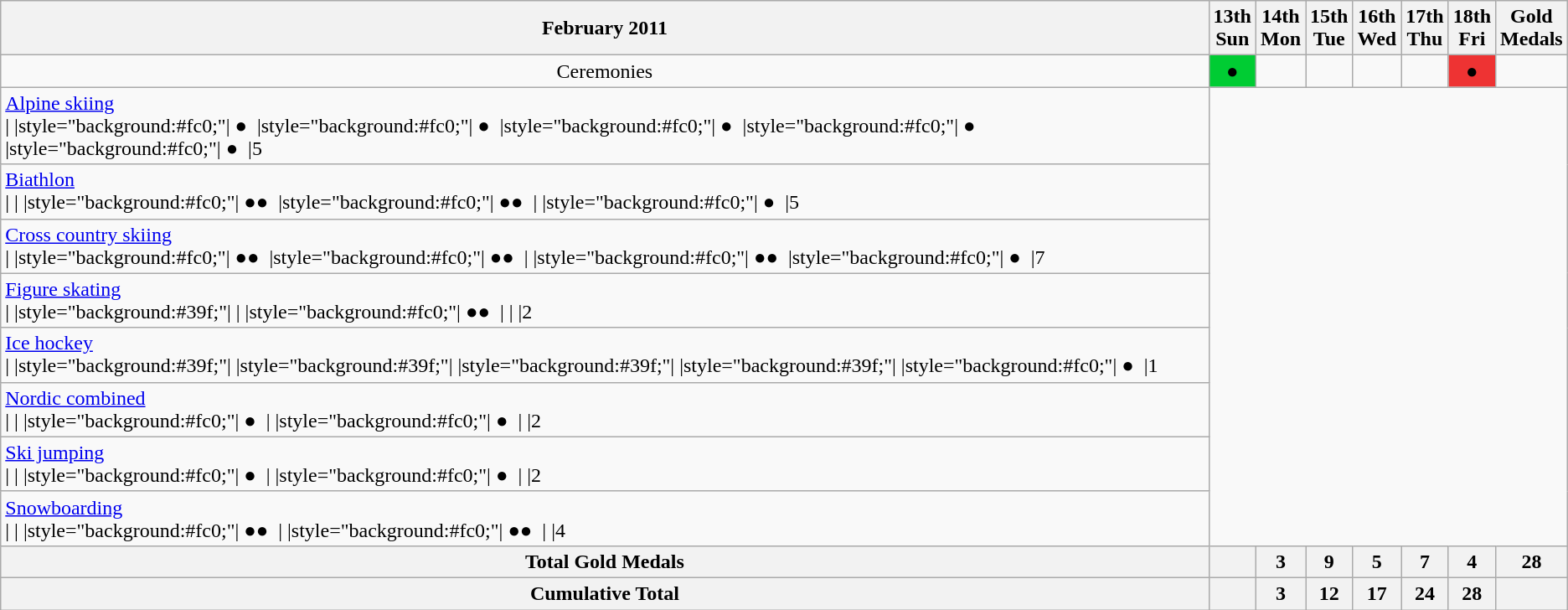<table class="wikitable">
<tr>
<th>February 2011</th>
<th>13th<br>Sun</th>
<th>14th<br>Mon</th>
<th>15th<br>Tue</th>
<th>16th<br>Wed</th>
<th>17th<br>Thu</th>
<th>18th<br>Fri</th>
<th>Gold<br>Medals</th>
</tr>
<tr align=center>
<td>Ceremonies</td>
<td style="background:#0c3">●</td>
<td></td>
<td></td>
<td></td>
<td></td>
<td style="background:#e33">●</td>
<td></td>
</tr>
<tr style="text-align:center;">
<td style="text-align:left;"> <a href='#'>Alpine skiing</a><br>|
|style="background:#fc0;"| ● 
|style="background:#fc0;"| ● 
|style="background:#fc0;"| ● 
|style="background:#fc0;"| ● 
|style="background:#fc0;"| ● 
|5</td>
</tr>
<tr style="text-align:center;">
<td style="text-align:left;"> <a href='#'>Biathlon</a><br>|
|
|style="background:#fc0;"| ●● 
|style="background:#fc0;"| ●● 
|
|style="background:#fc0;"| ● 
|5</td>
</tr>
<tr style="text-align:center;">
<td style="text-align:left;"> <a href='#'>Cross country skiing</a><br>|
|style="background:#fc0;"| ●● 
|style="background:#fc0;"| ●● 
|
|style="background:#fc0;"| ●● 
|style="background:#fc0;"| ● 
|7</td>
</tr>
<tr style="text-align:center;">
<td style="text-align:left;"> <a href='#'>Figure skating</a><br>|
|style="background:#39f;"|
|
|style="background:#fc0;"| ●● 
|
|
|2</td>
</tr>
<tr style="text-align:center;">
<td style="text-align:left;"> <a href='#'>Ice hockey</a><br>|
|style="background:#39f;"|
|style="background:#39f;"|
|style="background:#39f;"|
|style="background:#39f;"|
|style="background:#fc0;"| ● 
|1</td>
</tr>
<tr style="text-align:center;">
<td style="text-align:left;"> <a href='#'>Nordic combined</a><br>|
|
|style="background:#fc0;"| ● 
|
|style="background:#fc0;"| ● 
|
|2</td>
</tr>
<tr style="text-align:center;">
<td style="text-align:left;"> <a href='#'>Ski jumping</a><br>|
|
|style="background:#fc0;"| ● 
|
|style="background:#fc0;"| ● 
|
|2</td>
</tr>
<tr style="text-align:center;">
<td style="text-align:left;"> <a href='#'>Snowboarding</a><br>|
|
|style="background:#fc0;"| ●● 
|
|style="background:#fc0;"| ●● 
|
|4</td>
</tr>
<tr align=center>
<th>Total Gold Medals</th>
<th></th>
<th>3</th>
<th>9</th>
<th>5</th>
<th>7</th>
<th>4</th>
<th>28</th>
</tr>
<tr align=center>
<th>Cumulative Total</th>
<th></th>
<th>3</th>
<th>12</th>
<th>17</th>
<th>24</th>
<th>28</th>
<th></th>
</tr>
</table>
